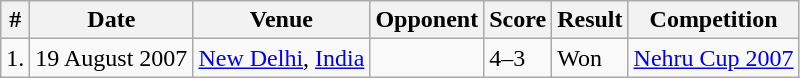<table class="wikitable">
<tr>
<th>#</th>
<th>Date</th>
<th>Venue</th>
<th>Opponent</th>
<th>Score</th>
<th>Result</th>
<th>Competition</th>
</tr>
<tr>
<td>1.</td>
<td>19 August 2007</td>
<td><a href='#'>New Delhi</a>, <a href='#'>India</a></td>
<td></td>
<td>4–3</td>
<td>Won</td>
<td><a href='#'>Nehru Cup 2007</a></td>
</tr>
</table>
